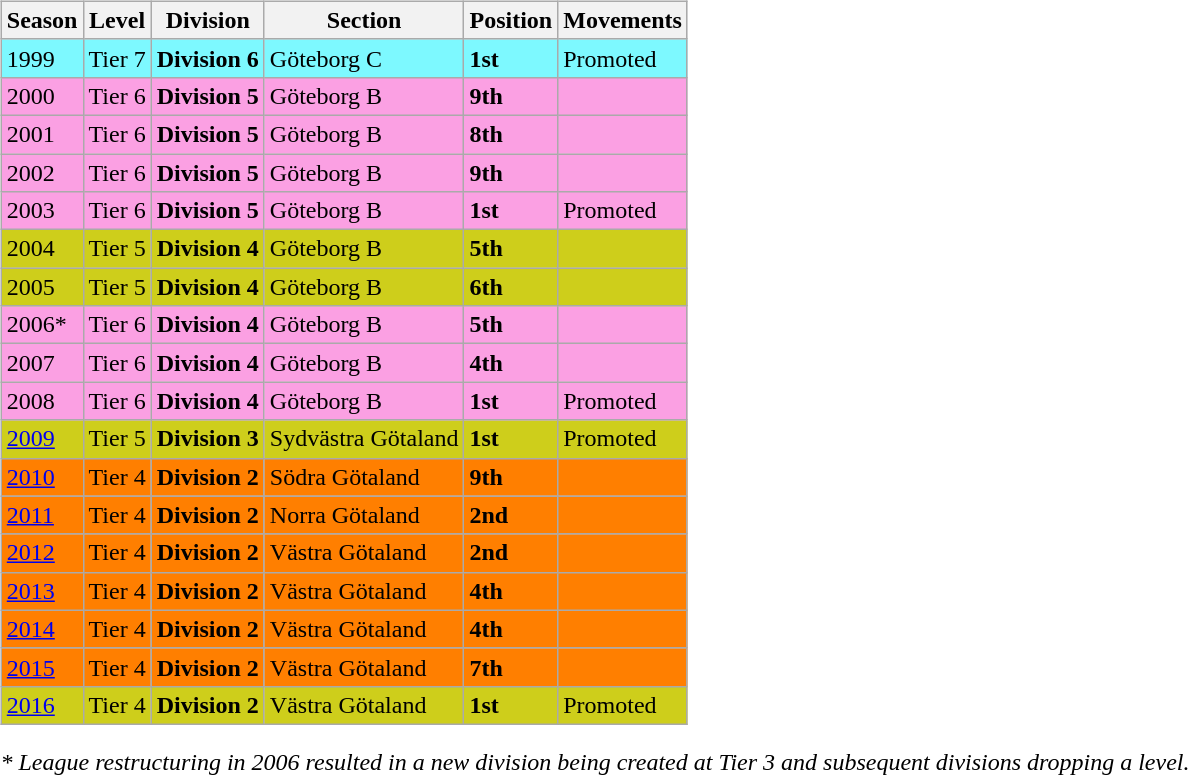<table>
<tr>
<td valign="top" width=0%><br><table class="wikitable">
<tr style="background:#f0f6fa;">
<th><strong>Season</strong></th>
<th><strong>Level</strong></th>
<th><strong>Division</strong></th>
<th><strong>Section</strong></th>
<th><strong>Position</strong></th>
<th><strong>Movements</strong></th>
</tr>
<tr>
<td style="background:#7DF9FF;">1999</td>
<td style="background:#7DF9FF;">Tier 7</td>
<td style="background:#7DF9FF;"><strong>Division 6</strong></td>
<td style="background:#7DF9FF;">Göteborg C</td>
<td style="background:#7DF9FF;"><strong>1st</strong></td>
<td style="background:#7DF9FF;">Promoted</td>
</tr>
<tr>
<td style="background:#FBA0E3;">2000</td>
<td style="background:#FBA0E3;">Tier 6</td>
<td style="background:#FBA0E3;"><strong>Division 5</strong></td>
<td style="background:#FBA0E3;">Göteborg B</td>
<td style="background:#FBA0E3;"><strong>9th</strong></td>
<td style="background:#FBA0E3;"></td>
</tr>
<tr>
<td style="background:#FBA0E3;">2001</td>
<td style="background:#FBA0E3;">Tier 6</td>
<td style="background:#FBA0E3;"><strong>Division 5</strong></td>
<td style="background:#FBA0E3;">Göteborg B</td>
<td style="background:#FBA0E3;"><strong>8th</strong></td>
<td style="background:#FBA0E3;"></td>
</tr>
<tr>
<td style="background:#FBA0E3;">2002</td>
<td style="background:#FBA0E3;">Tier 6</td>
<td style="background:#FBA0E3;"><strong>Division 5</strong></td>
<td style="background:#FBA0E3;">Göteborg B</td>
<td style="background:#FBA0E3;"><strong>9th</strong></td>
<td style="background:#FBA0E3;"></td>
</tr>
<tr>
<td style="background:#FBA0E3;">2003</td>
<td style="background:#FBA0E3;">Tier 6</td>
<td style="background:#FBA0E3;"><strong>Division 5</strong></td>
<td style="background:#FBA0E3;">Göteborg B</td>
<td style="background:#FBA0E3;"><strong>1st</strong></td>
<td style="background:#FBA0E3;">Promoted</td>
</tr>
<tr>
<td style="background:#CECE1B;">2004</td>
<td style="background:#CECE1B;">Tier 5</td>
<td style="background:#CECE1B;"><strong>Division 4</strong></td>
<td style="background:#CECE1B;">Göteborg B</td>
<td style="background:#CECE1B;"><strong>5th</strong></td>
<td style="background:#CECE1B;"></td>
</tr>
<tr>
<td style="background:#CECE1B;">2005</td>
<td style="background:#CECE1B;">Tier 5</td>
<td style="background:#CECE1B;"><strong>Division 4</strong></td>
<td style="background:#CECE1B;">Göteborg B</td>
<td style="background:#CECE1B;"><strong>6th</strong></td>
<td style="background:#CECE1B;"></td>
</tr>
<tr>
<td style="background:#FBA0E3;">2006*</td>
<td style="background:#FBA0E3;">Tier 6</td>
<td style="background:#FBA0E3;"><strong>Division 4</strong></td>
<td style="background:#FBA0E3;">Göteborg B</td>
<td style="background:#FBA0E3;"><strong>5th</strong></td>
<td style="background:#FBA0E3;"></td>
</tr>
<tr>
<td style="background:#FBA0E3;">2007</td>
<td style="background:#FBA0E3;">Tier 6</td>
<td style="background:#FBA0E3;"><strong>Division 4</strong></td>
<td style="background:#FBA0E3;">Göteborg B</td>
<td style="background:#FBA0E3;"><strong>4th</strong></td>
<td style="background:#FBA0E3;"></td>
</tr>
<tr>
<td style="background:#FBA0E3;">2008</td>
<td style="background:#FBA0E3;">Tier 6</td>
<td style="background:#FBA0E3;"><strong>Division 4</strong></td>
<td style="background:#FBA0E3;">Göteborg B</td>
<td style="background:#FBA0E3;"><strong>1st</strong></td>
<td style="background:#FBA0E3;">Promoted</td>
</tr>
<tr>
<td style="background:#CECE1B;"><a href='#'>2009</a></td>
<td style="background:#CECE1B;">Tier 5</td>
<td style="background:#CECE1B;"><strong>Division 3</strong></td>
<td style="background:#CECE1B;">Sydvästra Götaland</td>
<td style="background:#CECE1B;"><strong>1st</strong></td>
<td style="background:#CECE1B;">Promoted</td>
</tr>
<tr>
<td style="background:#FF7F00;"><a href='#'>2010</a></td>
<td style="background:#FF7F00;">Tier 4</td>
<td style="background:#FF7F00;"><strong>Division 2</strong></td>
<td style="background:#FF7F00;">Södra Götaland</td>
<td style="background:#FF7F00;"><strong>9th</strong></td>
<td style="background:#FF7F00;"></td>
</tr>
<tr>
<td style="background:#FF7F00;"><a href='#'>2011</a></td>
<td style="background:#FF7F00;">Tier 4</td>
<td style="background:#FF7F00;"><strong>Division 2</strong></td>
<td style="background:#FF7F00;">Norra Götaland</td>
<td style="background:#FF7F00;"><strong>2nd</strong></td>
<td style="background:#FF7F00;"></td>
</tr>
<tr>
<td style="background:#FF7F00;"><a href='#'>2012</a></td>
<td style="background:#FF7F00;">Tier 4</td>
<td style="background:#FF7F00;"><strong>Division 2</strong></td>
<td style="background:#FF7F00;">Västra Götaland</td>
<td style="background:#FF7F00;"><strong>2nd</strong></td>
<td style="background:#FF7F00;"></td>
</tr>
<tr>
<td style="background:#FF7F00;"><a href='#'>2013</a></td>
<td style="background:#FF7F00;">Tier 4</td>
<td style="background:#FF7F00;"><strong>Division 2</strong></td>
<td style="background:#FF7F00;">Västra Götaland</td>
<td style="background:#FF7F00;"><strong>4th</strong></td>
<td style="background:#FF7F00;"></td>
</tr>
<tr>
<td style="background:#FF7F00;"><a href='#'>2014</a></td>
<td style="background:#FF7F00;">Tier 4</td>
<td style="background:#FF7F00;"><strong>Division 2</strong></td>
<td style="background:#FF7F00;">Västra Götaland</td>
<td style="background:#FF7F00;"><strong>4th</strong></td>
<td style="background:#FF7F00;"></td>
</tr>
<tr>
<td style="background:#FF7F00;"><a href='#'>2015</a></td>
<td style="background:#FF7F00;">Tier 4</td>
<td style="background:#FF7F00;"><strong>Division 2</strong></td>
<td style="background:#FF7F00;">Västra Götaland</td>
<td style="background:#FF7F00;"><strong>7th</strong></td>
<td style="background:#FF7F00;"></td>
</tr>
<tr>
<td style="background:#CECE1B;"><a href='#'>2016</a></td>
<td style="background:#CECE1B;">Tier 4</td>
<td style="background:#CECE1B;"><strong>Division 2</strong></td>
<td style="background:#CECE1B;">Västra Götaland</td>
<td style="background:#CECE1B;"><strong>1st</strong></td>
<td style="background:#CECE1B;">Promoted</td>
</tr>
</table>
<em>* League restructuring in 2006 resulted in a new division being created at Tier 3 and subsequent divisions dropping a level.</em>

</td>
</tr>
</table>
